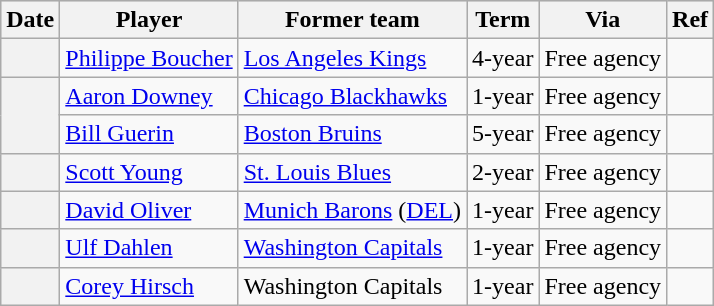<table class="wikitable plainrowheaders">
<tr style="background:#ddd; text-align:center;">
<th>Date</th>
<th>Player</th>
<th>Former team</th>
<th>Term</th>
<th>Via</th>
<th>Ref</th>
</tr>
<tr>
<th scope="row"></th>
<td><a href='#'>Philippe Boucher</a></td>
<td><a href='#'>Los Angeles Kings</a></td>
<td>4-year</td>
<td>Free agency</td>
<td></td>
</tr>
<tr>
<th scope="row" rowspan=2></th>
<td><a href='#'>Aaron Downey</a></td>
<td><a href='#'>Chicago Blackhawks</a></td>
<td>1-year</td>
<td>Free agency</td>
<td></td>
</tr>
<tr>
<td><a href='#'>Bill Guerin</a></td>
<td><a href='#'>Boston Bruins</a></td>
<td>5-year</td>
<td>Free agency</td>
<td></td>
</tr>
<tr>
<th scope="row"></th>
<td><a href='#'>Scott Young</a></td>
<td><a href='#'>St. Louis Blues</a></td>
<td>2-year</td>
<td>Free agency</td>
<td></td>
</tr>
<tr>
<th scope="row"></th>
<td><a href='#'>David Oliver</a></td>
<td><a href='#'>Munich Barons</a> (<a href='#'>DEL</a>)</td>
<td>1-year</td>
<td>Free agency</td>
<td></td>
</tr>
<tr>
<th scope="row"></th>
<td><a href='#'>Ulf Dahlen</a></td>
<td><a href='#'>Washington Capitals</a></td>
<td>1-year</td>
<td>Free agency</td>
<td></td>
</tr>
<tr>
<th scope="row"></th>
<td><a href='#'>Corey Hirsch</a></td>
<td>Washington Capitals</td>
<td>1-year</td>
<td>Free agency</td>
<td></td>
</tr>
</table>
